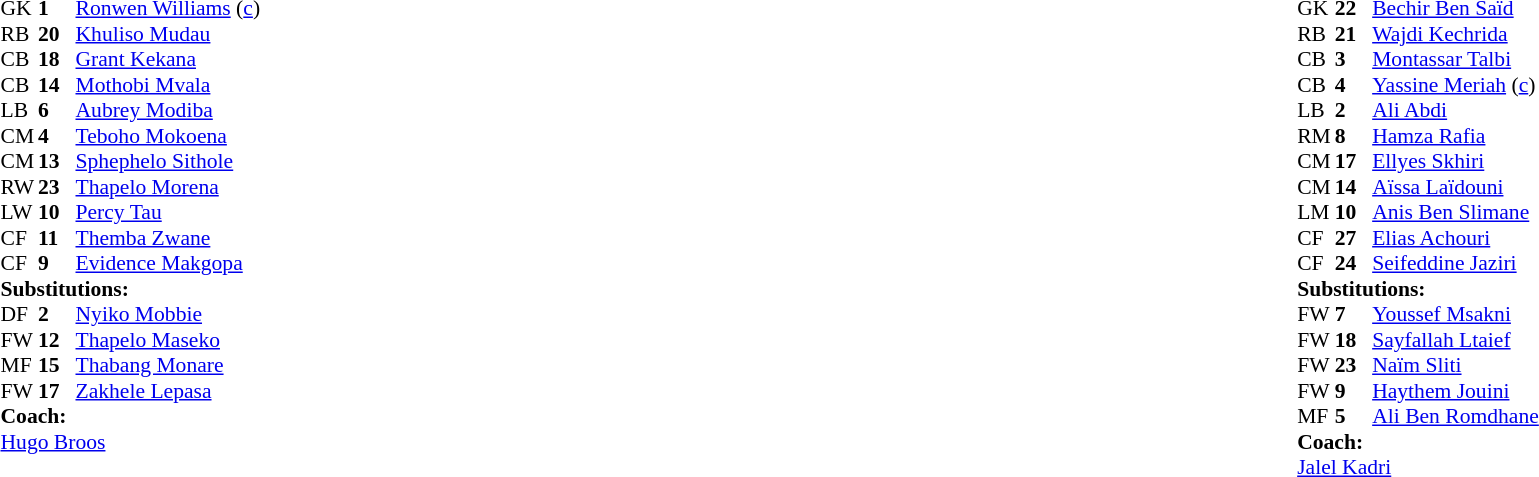<table width="100%">
<tr>
<td valign="top" width="40%"><br><table style="font-size:90%" cellspacing="0" cellpadding="0">
<tr>
<th width="25"></th>
<th width=25></th>
</tr>
<tr>
<td>GK</td>
<td><strong>1</strong></td>
<td><a href='#'>Ronwen Williams</a> (<a href='#'>c</a>)</td>
</tr>
<tr>
<td>RB</td>
<td><strong>20</strong></td>
<td><a href='#'>Khuliso Mudau</a></td>
<td></td>
<td></td>
</tr>
<tr>
<td>CB</td>
<td><strong>18</strong></td>
<td><a href='#'>Grant Kekana</a></td>
</tr>
<tr>
<td>CB</td>
<td><strong>14</strong></td>
<td><a href='#'>Mothobi Mvala</a></td>
</tr>
<tr>
<td>LB</td>
<td><strong>6</strong></td>
<td><a href='#'>Aubrey Modiba</a></td>
</tr>
<tr>
<td>CM</td>
<td><strong>4</strong></td>
<td><a href='#'>Teboho Mokoena</a></td>
</tr>
<tr>
<td>CM</td>
<td><strong>13</strong></td>
<td><a href='#'>Sphephelo Sithole</a></td>
</tr>
<tr>
<td>RW</td>
<td><strong>23</strong></td>
<td><a href='#'>Thapelo Morena</a></td>
<td></td>
<td></td>
</tr>
<tr>
<td>LW</td>
<td><strong>10</strong></td>
<td><a href='#'>Percy Tau</a></td>
</tr>
<tr>
<td>CF</td>
<td><strong>11</strong></td>
<td><a href='#'>Themba Zwane</a></td>
<td></td>
<td></td>
</tr>
<tr>
<td>CF</td>
<td><strong>9</strong></td>
<td><a href='#'>Evidence Makgopa</a></td>
<td></td>
<td></td>
</tr>
<tr>
<td colspan="3"><strong>Substitutions:</strong></td>
</tr>
<tr>
<td>DF</td>
<td><strong>2</strong></td>
<td><a href='#'>Nyiko Mobbie</a></td>
<td></td>
<td></td>
</tr>
<tr>
<td>FW</td>
<td><strong>12</strong></td>
<td><a href='#'>Thapelo Maseko</a></td>
<td></td>
<td></td>
</tr>
<tr>
<td>MF</td>
<td><strong>15</strong></td>
<td><a href='#'>Thabang Monare</a></td>
<td></td>
<td></td>
</tr>
<tr>
<td>FW</td>
<td><strong>17</strong></td>
<td><a href='#'>Zakhele Lepasa</a></td>
<td></td>
<td></td>
</tr>
<tr>
<td colspan="3"><strong>Coach:</strong></td>
</tr>
<tr>
<td colspan="3"> <a href='#'>Hugo Broos</a></td>
</tr>
</table>
</td>
<td valign="top"></td>
<td valign="top" width="50%"><br><table style="font-size:90%; margin:auto;" cellspacing="0" cellpadding="0">
<tr>
<th width="25"></th>
<th width=25></th>
</tr>
<tr>
<td>GK</td>
<td><strong>22</strong></td>
<td><a href='#'>Bechir Ben Saïd</a></td>
</tr>
<tr>
<td>RB</td>
<td><strong>21</strong></td>
<td><a href='#'>Wajdi Kechrida</a></td>
</tr>
<tr>
<td>CB</td>
<td><strong>3</strong></td>
<td><a href='#'>Montassar Talbi</a></td>
</tr>
<tr>
<td>CB</td>
<td><strong>4</strong></td>
<td><a href='#'>Yassine Meriah</a> (<a href='#'>c</a>)</td>
</tr>
<tr>
<td>LB</td>
<td><strong>2</strong></td>
<td><a href='#'>Ali Abdi</a></td>
</tr>
<tr>
<td>RM</td>
<td><strong>8</strong></td>
<td><a href='#'>Hamza Rafia</a></td>
<td></td>
<td></td>
</tr>
<tr>
<td>CM</td>
<td><strong>17</strong></td>
<td><a href='#'>Ellyes Skhiri</a></td>
<td></td>
<td></td>
</tr>
<tr>
<td>CM</td>
<td><strong>14</strong></td>
<td><a href='#'>Aïssa Laïdouni</a></td>
</tr>
<tr>
<td>LM</td>
<td><strong>10</strong></td>
<td><a href='#'>Anis Ben Slimane</a></td>
<td></td>
<td></td>
</tr>
<tr>
<td>CF</td>
<td><strong>27</strong></td>
<td><a href='#'>Elias Achouri</a></td>
<td></td>
<td></td>
</tr>
<tr>
<td>CF</td>
<td><strong>24</strong></td>
<td><a href='#'>Seifeddine Jaziri</a></td>
<td></td>
<td></td>
</tr>
<tr>
<td colspan="3"><strong>Substitutions:</strong></td>
</tr>
<tr>
<td>FW</td>
<td><strong>7</strong></td>
<td><a href='#'>Youssef Msakni</a></td>
<td></td>
<td></td>
</tr>
<tr>
<td>FW</td>
<td><strong>18</strong></td>
<td><a href='#'>Sayfallah Ltaief</a></td>
<td></td>
<td></td>
</tr>
<tr>
<td>FW</td>
<td><strong>23</strong></td>
<td><a href='#'>Naïm Sliti</a></td>
<td></td>
<td></td>
</tr>
<tr>
<td>FW</td>
<td><strong>9</strong></td>
<td><a href='#'>Haythem Jouini</a></td>
<td></td>
<td></td>
</tr>
<tr>
<td>MF</td>
<td><strong>5</strong></td>
<td><a href='#'>Ali Ben Romdhane</a></td>
<td></td>
<td></td>
</tr>
<tr>
<td colspan="3"><strong>Coach:</strong></td>
</tr>
<tr>
<td colspan="3"><a href='#'>Jalel Kadri</a></td>
</tr>
</table>
</td>
</tr>
</table>
